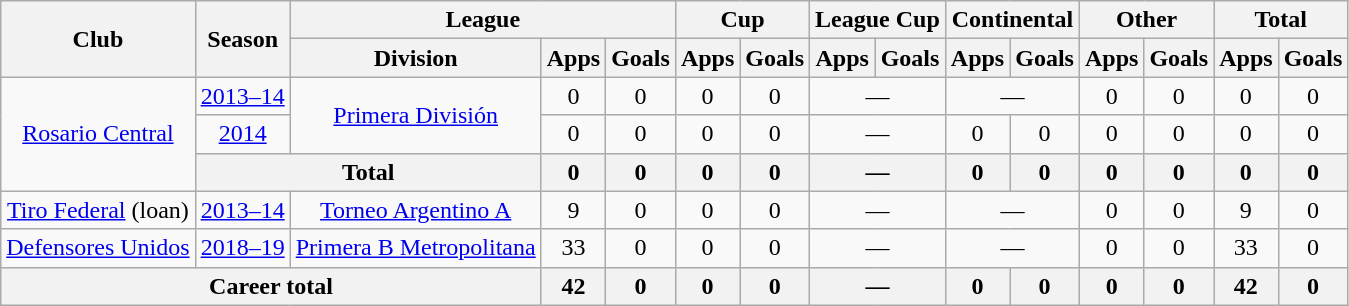<table class="wikitable" style="text-align:center">
<tr>
<th rowspan="2">Club</th>
<th rowspan="2">Season</th>
<th colspan="3">League</th>
<th colspan="2">Cup</th>
<th colspan="2">League Cup</th>
<th colspan="2">Continental</th>
<th colspan="2">Other</th>
<th colspan="2">Total</th>
</tr>
<tr>
<th>Division</th>
<th>Apps</th>
<th>Goals</th>
<th>Apps</th>
<th>Goals</th>
<th>Apps</th>
<th>Goals</th>
<th>Apps</th>
<th>Goals</th>
<th>Apps</th>
<th>Goals</th>
<th>Apps</th>
<th>Goals</th>
</tr>
<tr>
<td rowspan="3"><a href='#'>Rosario Central</a></td>
<td><a href='#'>2013–14</a></td>
<td rowspan="2"><a href='#'>Primera División</a></td>
<td>0</td>
<td>0</td>
<td>0</td>
<td>0</td>
<td colspan="2">—</td>
<td colspan="2">—</td>
<td>0</td>
<td>0</td>
<td>0</td>
<td>0</td>
</tr>
<tr>
<td><a href='#'>2014</a></td>
<td>0</td>
<td>0</td>
<td>0</td>
<td>0</td>
<td colspan="2">—</td>
<td>0</td>
<td>0</td>
<td>0</td>
<td>0</td>
<td>0</td>
<td>0</td>
</tr>
<tr>
<th colspan="2">Total</th>
<th>0</th>
<th>0</th>
<th>0</th>
<th>0</th>
<th colspan="2">—</th>
<th>0</th>
<th>0</th>
<th>0</th>
<th>0</th>
<th>0</th>
<th>0</th>
</tr>
<tr>
<td rowspan="1"><a href='#'>Tiro Federal</a> (loan)</td>
<td><a href='#'>2013–14</a></td>
<td rowspan="1"><a href='#'>Torneo Argentino A</a></td>
<td>9</td>
<td>0</td>
<td>0</td>
<td>0</td>
<td colspan="2">—</td>
<td colspan="2">—</td>
<td>0</td>
<td>0</td>
<td>9</td>
<td>0 </td>
</tr>
<tr>
<td rowspan="1"><a href='#'>Defensores Unidos</a></td>
<td><a href='#'>2018–19</a></td>
<td rowspan="1"><a href='#'>Primera B Metropolitana</a></td>
<td>33</td>
<td>0</td>
<td>0</td>
<td>0</td>
<td colspan="2">—</td>
<td colspan="2">—</td>
<td>0</td>
<td>0</td>
<td>33</td>
<td>0</td>
</tr>
<tr>
<th colspan="3">Career total</th>
<th>42</th>
<th>0</th>
<th>0</th>
<th>0</th>
<th colspan="2">—</th>
<th>0</th>
<th>0</th>
<th>0</th>
<th>0</th>
<th>42</th>
<th>0</th>
</tr>
</table>
